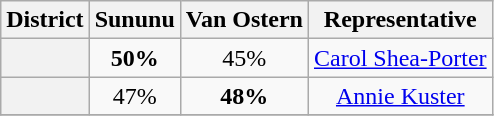<table class=wikitable>
<tr>
<th>District</th>
<th>Sununu</th>
<th>Van Ostern</th>
<th>Representative</th>
</tr>
<tr align=center>
<th></th>
<td><strong>50%</strong></td>
<td>45%</td>
<td><a href='#'>Carol Shea-Porter</a></td>
</tr>
<tr align=center>
<th></th>
<td>47%</td>
<td><strong>48%</strong></td>
<td><a href='#'>Annie Kuster</a></td>
</tr>
<tr align=center>
</tr>
</table>
